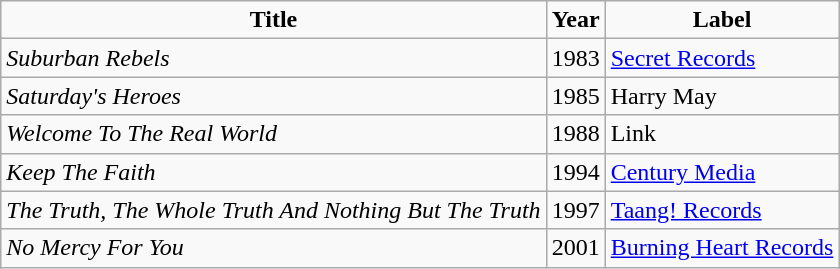<table class="wikitable">
<tr style="text-align:center;">
<td><strong>Title</strong></td>
<td><strong>Year</strong></td>
<td><strong>Label</strong></td>
</tr>
<tr>
<td><em>Suburban Rebels</em></td>
<td>1983</td>
<td><a href='#'>Secret Records</a></td>
</tr>
<tr>
<td><em>Saturday's Heroes</em></td>
<td>1985</td>
<td>Harry May</td>
</tr>
<tr>
<td><em>Welcome To The Real World</em></td>
<td>1988</td>
<td>Link</td>
</tr>
<tr>
<td><em>Keep The Faith</em></td>
<td>1994</td>
<td><a href='#'>Century Media</a></td>
</tr>
<tr>
<td><em>The Truth, The Whole Truth And Nothing But The Truth</em></td>
<td>1997</td>
<td><a href='#'>Taang! Records</a></td>
</tr>
<tr>
<td><em>No Mercy For You</em></td>
<td>2001</td>
<td><a href='#'>Burning Heart Records</a></td>
</tr>
</table>
